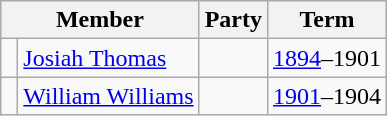<table class="wikitable">
<tr>
<th colspan="2">Member</th>
<th>Party</th>
<th>Term</th>
</tr>
<tr>
<td> </td>
<td><a href='#'>Josiah Thomas</a></td>
<td></td>
<td><a href='#'>1894</a>–1901</td>
</tr>
<tr>
<td> </td>
<td><a href='#'>William Williams</a></td>
<td></td>
<td><a href='#'>1901</a>–1904</td>
</tr>
</table>
